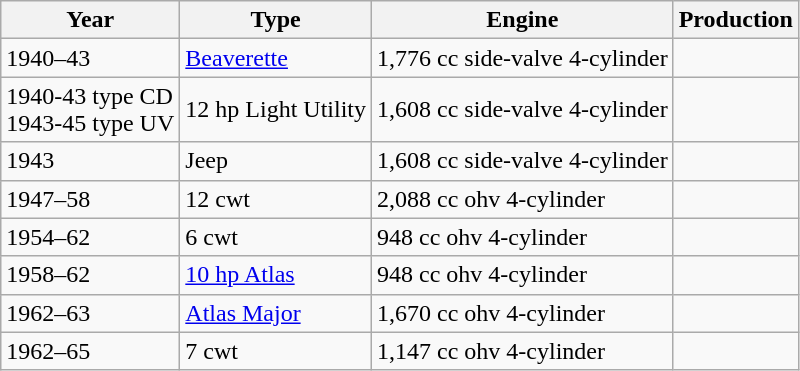<table class=wikitable>
<tr>
<th>Year</th>
<th>Type</th>
<th>Engine</th>
<th>Production</th>
</tr>
<tr>
<td>1940–43</td>
<td><a href='#'>Beaverette</a></td>
<td>1,776 cc side-valve 4-cylinder</td>
<td></td>
</tr>
<tr>
<td>1940-43 type CD<br>1943-45 type UV</td>
<td>12 hp Light Utility</td>
<td>1,608 cc side-valve 4-cylinder</td>
<td></td>
</tr>
<tr>
<td>1943</td>
<td>Jeep</td>
<td>1,608 cc side-valve 4-cylinder</td>
<td></td>
</tr>
<tr>
<td>1947–58</td>
<td>12 cwt</td>
<td>2,088 cc ohv 4-cylinder</td>
<td></td>
</tr>
<tr>
<td>1954–62</td>
<td>6 cwt</td>
<td>948 cc ohv 4-cylinder</td>
<td></td>
</tr>
<tr>
<td>1958–62</td>
<td><a href='#'>10 hp Atlas</a></td>
<td>948 cc ohv 4-cylinder</td>
<td></td>
</tr>
<tr>
<td>1962–63</td>
<td><a href='#'>Atlas Major</a></td>
<td>1,670 cc ohv 4-cylinder</td>
<td></td>
</tr>
<tr>
<td>1962–65</td>
<td>7 cwt</td>
<td>1,147 cc ohv 4-cylinder</td>
<td></td>
</tr>
</table>
